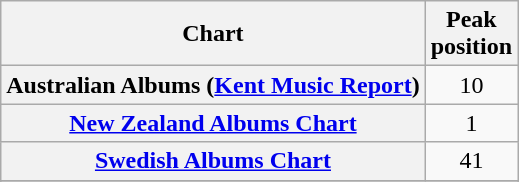<table class="wikitable sortable plainrowheaders" style="text-align:center;">
<tr>
<th scope="col">Chart</th>
<th scope="col">Peak<br>position</th>
</tr>
<tr>
<th scope="row">Australian Albums (<a href='#'>Kent Music Report</a>)</th>
<td>10</td>
</tr>
<tr>
<th scope="row"><a href='#'>New Zealand Albums Chart</a></th>
<td>1</td>
</tr>
<tr>
<th scope="row"><a href='#'>Swedish Albums Chart</a></th>
<td>41</td>
</tr>
<tr>
</tr>
<tr>
</tr>
</table>
